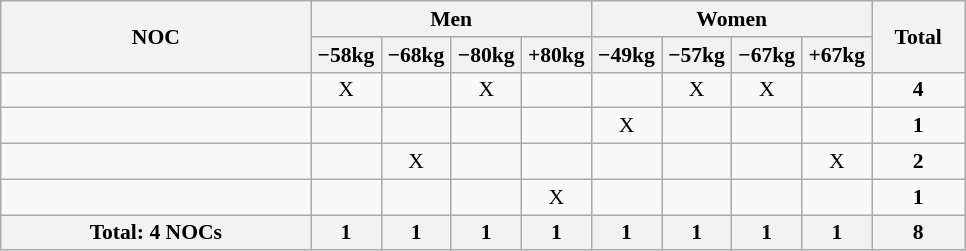<table class="wikitable" style="text-align:center; font-size:90%">
<tr>
<th rowspan="2" width=200 align="left">NOC</th>
<th colspan="4">Men</th>
<th colspan="4">Women</th>
<th width=55 rowspan="2">Total</th>
</tr>
<tr>
<th width=40>−58kg</th>
<th width=40>−68kg</th>
<th width=40>−80kg</th>
<th width=40>+80kg</th>
<th width=40>−49kg</th>
<th width=40>−57kg</th>
<th width=40>−67kg</th>
<th width=40>+67kg</th>
</tr>
<tr>
<td align="left"></td>
<td>X</td>
<td></td>
<td>X</td>
<td></td>
<td></td>
<td>X</td>
<td>X</td>
<td></td>
<td><strong>4</strong></td>
</tr>
<tr>
<td align="left"></td>
<td></td>
<td></td>
<td></td>
<td></td>
<td>X</td>
<td></td>
<td></td>
<td></td>
<td><strong>1</strong></td>
</tr>
<tr>
<td align="left"></td>
<td></td>
<td>X</td>
<td></td>
<td></td>
<td></td>
<td></td>
<td></td>
<td>X</td>
<td><strong>2</strong></td>
</tr>
<tr>
<td align="left"></td>
<td></td>
<td></td>
<td></td>
<td>X</td>
<td></td>
<td></td>
<td></td>
<td></td>
<td><strong>1</strong></td>
</tr>
<tr>
<th>Total: 4 NOCs</th>
<th>1</th>
<th>1</th>
<th>1</th>
<th>1</th>
<th>1</th>
<th>1</th>
<th>1</th>
<th>1</th>
<th>8</th>
</tr>
</table>
